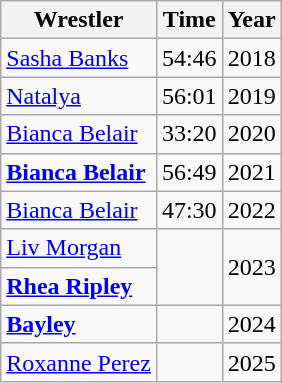<table class="wikitable">
<tr>
<th>Wrestler</th>
<th>Time</th>
<th>Year</th>
</tr>
<tr>
<td><a href='#'>Sasha Banks</a></td>
<td>54:46</td>
<td>2018</td>
</tr>
<tr>
<td><a href='#'>Natalya</a></td>
<td>56:01</td>
<td>2019</td>
</tr>
<tr>
<td><a href='#'>Bianca Belair</a></td>
<td>33:20</td>
<td>2020</td>
</tr>
<tr>
<td><strong><a href='#'>Bianca Belair</a></strong></td>
<td>56:49</td>
<td>2021</td>
</tr>
<tr>
<td><a href='#'>Bianca Belair</a></td>
<td>47:30</td>
<td>2022</td>
</tr>
<tr>
<td><a href='#'>Liv Morgan</a></td>
<td rowspan="2"></td>
<td rowspan="2">2023</td>
</tr>
<tr>
<td><strong><a href='#'>Rhea Ripley</a></strong></td>
</tr>
<tr>
<td><a href='#'><strong>Bayley</strong></a></td>
<td></td>
<td>2024</td>
</tr>
<tr>
<td><a href='#'>Roxanne Perez</a></td>
<td></td>
<td>2025</td>
</tr>
</table>
